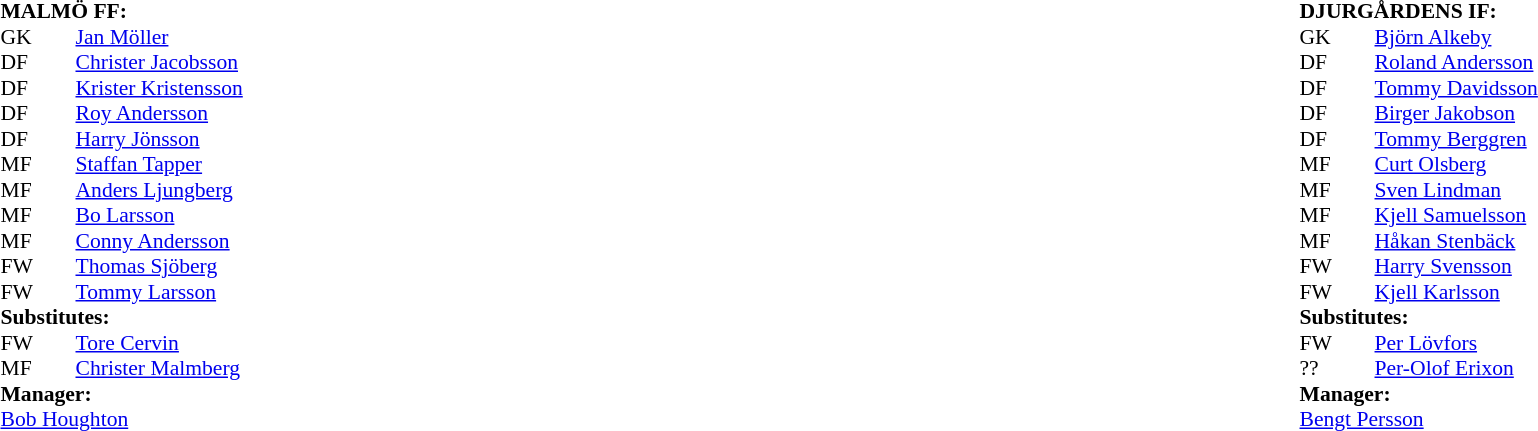<table width="100%">
<tr>
<td valign="top" width="50%"><br><table style="font-size: 90%" cellspacing="0" cellpadding="0">
<tr>
<td colspan="4"><strong>MALMÖ FF:</strong></td>
</tr>
<tr>
<th width="25"></th>
<th width="25"></th>
</tr>
<tr>
<td>GK</td>
<td></td>
<td> <a href='#'>Jan Möller</a></td>
</tr>
<tr>
<td>DF</td>
<td></td>
<td> <a href='#'>Christer Jacobsson</a></td>
</tr>
<tr>
<td>DF</td>
<td></td>
<td> <a href='#'>Krister Kristensson</a></td>
</tr>
<tr>
<td>DF</td>
<td></td>
<td> <a href='#'>Roy Andersson</a></td>
</tr>
<tr>
<td>DF</td>
<td></td>
<td> <a href='#'>Harry Jönsson</a></td>
</tr>
<tr>
<td>MF</td>
<td></td>
<td> <a href='#'>Staffan Tapper</a></td>
</tr>
<tr>
<td>MF</td>
<td></td>
<td> <a href='#'>Anders Ljungberg</a></td>
</tr>
<tr>
<td>MF</td>
<td></td>
<td> <a href='#'>Bo Larsson</a></td>
</tr>
<tr>
<td>MF</td>
<td></td>
<td> <a href='#'>Conny Andersson</a></td>
<td></td>
<td></td>
</tr>
<tr>
<td>FW</td>
<td></td>
<td> <a href='#'>Thomas Sjöberg</a></td>
</tr>
<tr>
<td>FW</td>
<td></td>
<td> <a href='#'>Tommy Larsson</a></td>
</tr>
<tr>
<td colspan=4><strong>Substitutes:</strong></td>
</tr>
<tr>
<td>FW</td>
<td></td>
<td> <a href='#'>Tore Cervin</a></td>
</tr>
<tr>
<td>MF</td>
<td></td>
<td> <a href='#'>Christer Malmberg</a></td>
<td></td>
<td></td>
</tr>
<tr>
<td colspan=4><strong>Manager:</strong></td>
</tr>
<tr>
<td colspan="4"> <a href='#'>Bob Houghton</a></td>
</tr>
<tr>
</tr>
</table>
</td>
<td valign="top"></td>
<td valign="top" width="50%"><br><table style="font-size: 90%" cellspacing="0" cellpadding="0" align="center">
<tr>
<td colspan="4"><strong>DJURGÅRDENS IF:</strong></td>
</tr>
<tr>
<th width="25"></th>
<th width="25"></th>
</tr>
<tr>
<td>GK</td>
<td></td>
<td> <a href='#'>Björn Alkeby</a></td>
</tr>
<tr>
<td>DF</td>
<td></td>
<td> <a href='#'>Roland Andersson</a></td>
</tr>
<tr>
<td>DF</td>
<td></td>
<td> <a href='#'>Tommy Davidsson</a></td>
</tr>
<tr>
<td>DF</td>
<td></td>
<td> <a href='#'>Birger Jakobson</a></td>
</tr>
<tr>
<td>DF</td>
<td></td>
<td> <a href='#'>Tommy Berggren</a></td>
</tr>
<tr>
<td>MF</td>
<td></td>
<td> <a href='#'>Curt Olsberg</a></td>
</tr>
<tr>
<td>MF</td>
<td></td>
<td> <a href='#'>Sven Lindman</a></td>
</tr>
<tr>
<td>MF</td>
<td></td>
<td> <a href='#'>Kjell Samuelsson</a></td>
</tr>
<tr>
<td>MF</td>
<td></td>
<td> <a href='#'>Håkan Stenbäck</a></td>
</tr>
<tr>
<td>FW</td>
<td></td>
<td> <a href='#'>Harry Svensson</a></td>
</tr>
<tr>
<td>FW</td>
<td></td>
<td> <a href='#'>Kjell Karlsson</a></td>
<td></td>
<td></td>
</tr>
<tr>
<td colspan=4><strong>Substitutes:</strong></td>
</tr>
<tr>
<td>FW</td>
<td></td>
<td> <a href='#'>Per Lövfors</a></td>
<td></td>
<td></td>
</tr>
<tr>
<td>??</td>
<td></td>
<td> <a href='#'>Per-Olof Erixon</a></td>
</tr>
<tr>
<td colspan=4><strong>Manager:</strong></td>
</tr>
<tr>
<td colspan="4"> <a href='#'>Bengt Persson</a></td>
</tr>
</table>
</td>
</tr>
</table>
